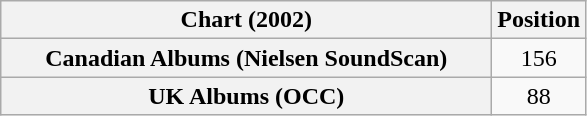<table class="wikitable sortable plainrowheaders" style="text-align:center">
<tr>
<th scope="col" style="width:20em;">Chart (2002)</th>
<th scope="col">Position</th>
</tr>
<tr>
<th scope="row">Canadian Albums (Nielsen SoundScan)</th>
<td>156</td>
</tr>
<tr>
<th scope="row">UK Albums (OCC)</th>
<td>88</td>
</tr>
</table>
